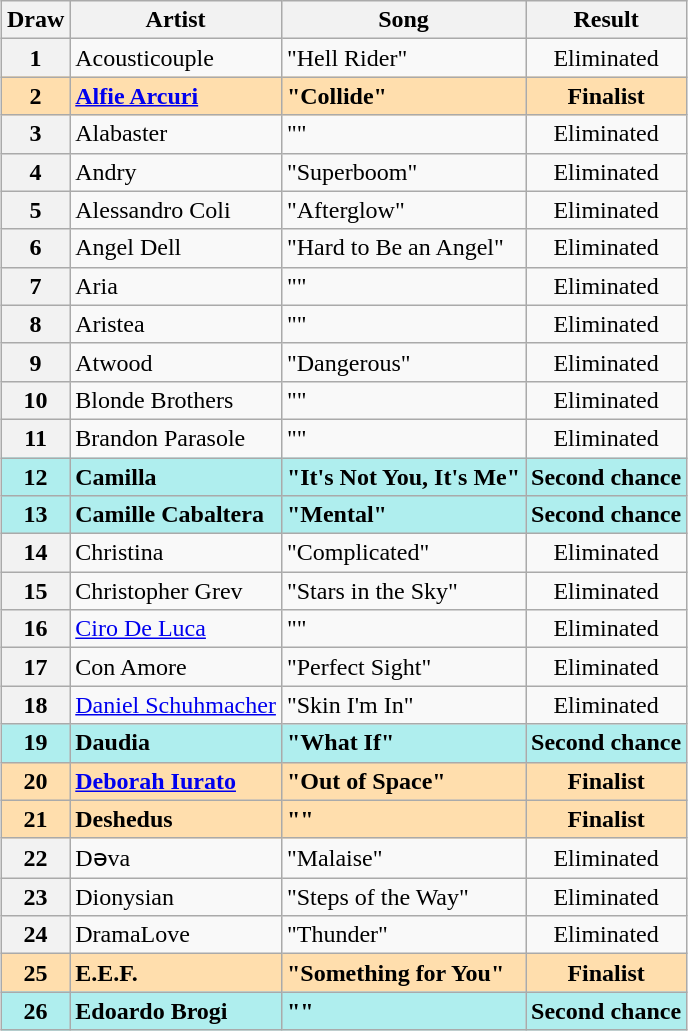<table class="sortable wikitable plainrowheaders" style="margin: 1em auto 1em auto; text-align:center;">
<tr>
<th scope="col">Draw</th>
<th scope="col">Artist</th>
<th>Song</th>
<th>Result</th>
</tr>
<tr>
<th scope="row" style="text-align:center;">1</th>
<td align="left">Acousticouple</td>
<td align="left">"Hell Rider"</td>
<td data-sort-value="3">Eliminated</td>
</tr>
<tr style="font-weight:bold; background:navajowhite;">
<th scope="row" style="text-align:center; font-weight:bold; background:navajowhite;">2</th>
<td align="left"><a href='#'>Alfie Arcuri</a></td>
<td align="left">"Collide"</td>
<td data-sort-value="1">Finalist</td>
</tr>
<tr>
<th scope="row" style="text-align:center;">3</th>
<td align="left">Alabaster</td>
<td align="left">""</td>
<td data-sort-value="3">Eliminated</td>
</tr>
<tr>
<th scope="row" style="text-align:center;">4</th>
<td align="left">Andry</td>
<td align="left">"Superboom"</td>
<td data-sort-value="3">Eliminated</td>
</tr>
<tr>
<th scope="row" style="text-align:center;">5</th>
<td align="left">Alessandro Coli</td>
<td align="left">"Afterglow"</td>
<td data-sort-value="3">Eliminated</td>
</tr>
<tr>
<th scope="row" style="text-align:center;">6</th>
<td align="left">Angel Dell</td>
<td align="left">"Hard to Be an Angel"</td>
<td data-sort-value="3">Eliminated</td>
</tr>
<tr>
<th scope="row" style="text-align:center;">7</th>
<td align="left">Aria</td>
<td align="left">""</td>
<td data-sort-value="3">Eliminated</td>
</tr>
<tr>
<th scope="row" style="text-align:center;">8</th>
<td align="left">Aristea</td>
<td align="left">""</td>
<td data-sort-value="3">Eliminated</td>
</tr>
<tr>
<th scope="row" style="text-align:center;">9</th>
<td align="left">Atwood</td>
<td align="left">"Dangerous"</td>
<td data-sort-value="3">Eliminated</td>
</tr>
<tr>
<th scope="row" style="text-align:center;">10</th>
<td align="left">Blonde Brothers</td>
<td align="left">""</td>
<td data-sort-value="3">Eliminated</td>
</tr>
<tr>
<th scope="row" style="text-align:center;">11</th>
<td align="left">Brandon Parasole</td>
<td align="left">""</td>
<td data-sort-value="3">Eliminated</td>
</tr>
<tr style="font-weight:bold; background:paleturquoise;">
<th scope="row" style="text-align:center; font-weight:bold; background:paleturquoise;">12</th>
<td align="left">Camilla</td>
<td align="left">"It's Not You, It's Me"</td>
<td data-sort-value="2">Second chance</td>
</tr>
<tr style="font-weight:bold; background:paleturquoise;">
<th scope="row" style="text-align:center; font-weight:bold; background:paleturquoise;">13</th>
<td align="left">Camille Cabaltera</td>
<td align="left">"Mental"</td>
<td data-sort-value="2">Second chance</td>
</tr>
<tr>
<th scope="row" style="text-align:center;">14</th>
<td align="left">Christina</td>
<td align="left">"Complicated"</td>
<td data-sort-value="3">Eliminated</td>
</tr>
<tr>
<th scope="row" style="text-align:center;">15</th>
<td align="left">Christopher Grev</td>
<td align="left">"Stars in the Sky"</td>
<td data-sort-value="3">Eliminated</td>
</tr>
<tr>
<th scope="row" style="text-align:center;">16</th>
<td align="left"><a href='#'>Ciro De Luca</a></td>
<td align="left">""</td>
<td data-sort-value="3">Eliminated</td>
</tr>
<tr>
<th scope="row" style="text-align:center;">17</th>
<td align="left">Con Amore</td>
<td align="left">"Perfect Sight"</td>
<td data-sort-value="3">Eliminated</td>
</tr>
<tr>
<th scope="row" style="text-align:center;">18</th>
<td align="left"><a href='#'>Daniel Schuhmacher</a></td>
<td align="left">"Skin I'm In"</td>
<td data-sort-value="3">Eliminated</td>
</tr>
<tr style="font-weight:bold; background:paleturquoise;">
<th scope="row" style="text-align:center; font-weight:bold; background:paleturquoise;">19</th>
<td align="left">Daudia</td>
<td align="left">"What If"</td>
<td data-sort-value="2">Second chance</td>
</tr>
<tr style="font-weight:bold; background:navajowhite;">
<th scope="row" style="text-align:center; font-weight:bold; background:navajowhite;">20</th>
<td align="left"><a href='#'>Deborah Iurato</a></td>
<td align="left">"Out of Space"</td>
<td data-sort-value="1">Finalist</td>
</tr>
<tr style="font-weight:bold; background:navajowhite;">
<th scope="row" style="text-align:center; font-weight:bold; background:navajowhite;">21</th>
<td align="left">Deshedus</td>
<td align="left">""</td>
<td data-sort-value="1">Finalist</td>
</tr>
<tr>
<th scope="row" style="text-align:center;">22</th>
<td align="left">Dəva</td>
<td align="left">"Malaise"</td>
<td data-sort-value="3">Eliminated</td>
</tr>
<tr>
<th scope="row" style="text-align:center;">23</th>
<td align="left">Dionysian</td>
<td align="left">"Steps of the Way"</td>
<td data-sort-value="3">Eliminated</td>
</tr>
<tr>
<th scope="row" style="text-align:center;">24</th>
<td align="left">DramaLove</td>
<td align="left">"Thunder"</td>
<td data-sort-value="3">Eliminated</td>
</tr>
<tr style="font-weight:bold; background:navajowhite;">
<th scope="row" style="text-align:center; font-weight:bold; background:navajowhite;">25</th>
<td align="left">E.E.F.</td>
<td align="left">"Something for You"</td>
<td data-sort-value="1">Finalist</td>
</tr>
<tr style="font-weight:bold; background:paleturquoise;">
<th scope="row" style="text-align:center; font-weight:bold; background:paleturquoise;">26</th>
<td align="left">Edoardo Brogi</td>
<td align="left">""</td>
<td data-sort-value="2">Second chance</td>
</tr>
</table>
